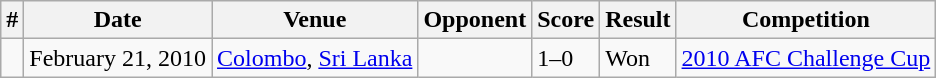<table class="wikitable">
<tr>
<th>#</th>
<th>Date</th>
<th>Venue</th>
<th>Opponent</th>
<th>Score</th>
<th>Result</th>
<th>Competition</th>
</tr>
<tr>
<td></td>
<td>February 21, 2010</td>
<td><a href='#'>Colombo</a>, <a href='#'>Sri Lanka</a></td>
<td></td>
<td>1–0</td>
<td>Won</td>
<td><a href='#'>2010 AFC Challenge Cup</a></td>
</tr>
</table>
